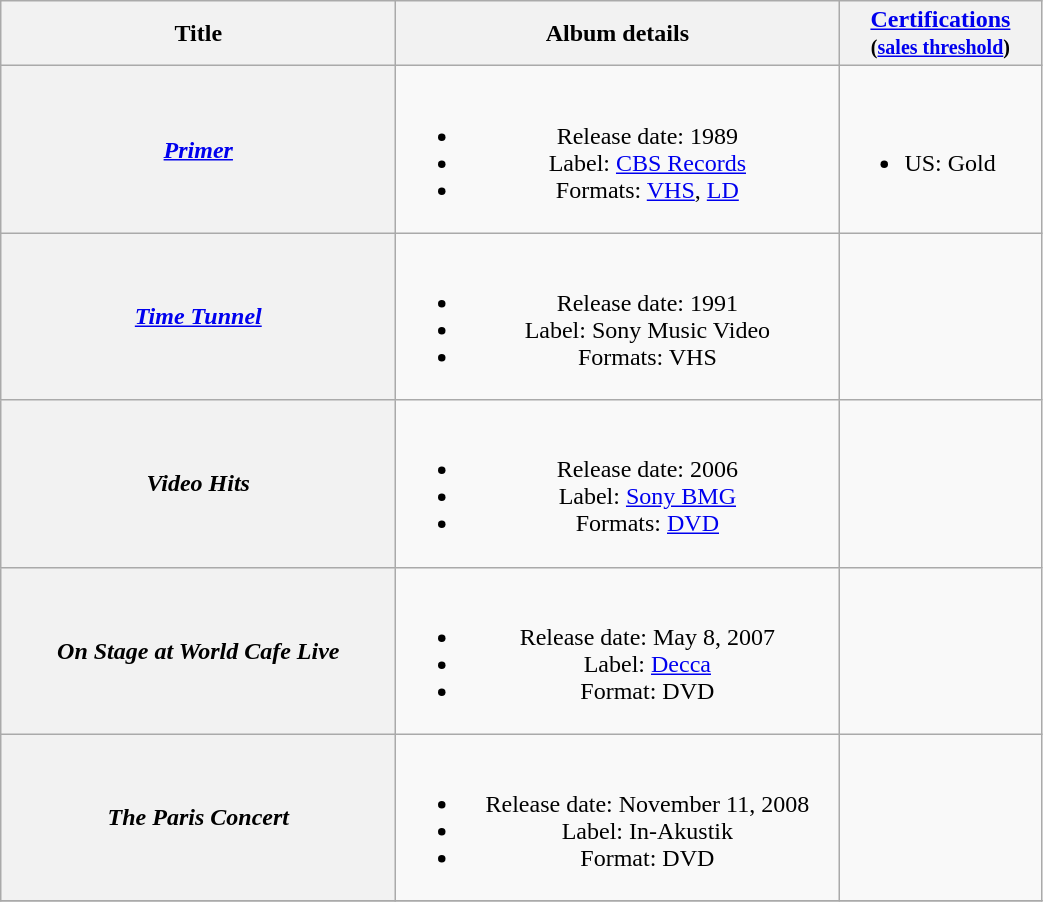<table class="wikitable plainrowheaders" style="text-align:center;">
<tr>
<th style="width:16em;">Title</th>
<th style="width:18em;">Album details</th>
<th style="width:8em;"><a href='#'>Certifications</a><br><small>(<a href='#'>sales threshold</a>)</small></th>
</tr>
<tr>
<th scope="row"><em><a href='#'>Primer</a></em></th>
<td><br><ul><li>Release date: 1989</li><li>Label: <a href='#'>CBS Records</a></li><li>Formats: <a href='#'>VHS</a>, <a href='#'>LD</a></li></ul></td>
<td align="left"><br><ul><li>US: Gold</li></ul></td>
</tr>
<tr>
<th scope="row"><em><a href='#'>Time Tunnel</a></em></th>
<td><br><ul><li>Release date: 1991</li><li>Label: Sony Music Video</li><li>Formats: VHS</li></ul></td>
<td></td>
</tr>
<tr>
<th scope="row"><em>Video Hits</em></th>
<td><br><ul><li>Release date: 2006</li><li>Label: <a href='#'>Sony BMG</a></li><li>Formats: <a href='#'>DVD</a></li></ul></td>
<td></td>
</tr>
<tr>
<th scope="row"><em>On Stage at World Cafe Live</em></th>
<td><br><ul><li>Release date: May 8, 2007</li><li>Label: <a href='#'>Decca</a></li><li>Format: DVD</li></ul></td>
<td></td>
</tr>
<tr>
<th scope="row"><em>The Paris Concert</em></th>
<td><br><ul><li>Release date: November 11, 2008</li><li>Label: In-Akustik</li><li>Format: DVD</li></ul></td>
<td></td>
</tr>
<tr>
</tr>
</table>
